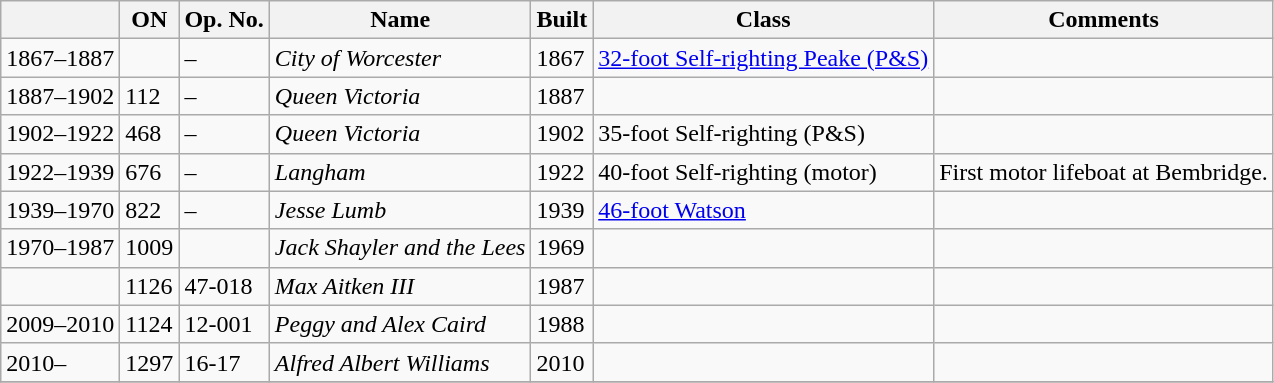<table class="wikitable">
<tr>
<th></th>
<th>ON</th>
<th>Op. No.</th>
<th>Name</th>
<th>Built</th>
<th>Class</th>
<th>Comments</th>
</tr>
<tr>
<td>1867–1887</td>
<td></td>
<td>–</td>
<td><em>City of Worcester</em></td>
<td>1867</td>
<td><a href='#'>32-foot Self-righting Peake (P&S)</a></td>
<td></td>
</tr>
<tr>
<td>1887–1902</td>
<td>112</td>
<td>–</td>
<td><em>Queen Victoria</em></td>
<td>1887</td>
<td></td>
<td></td>
</tr>
<tr>
<td>1902–1922</td>
<td>468</td>
<td>–</td>
<td><em>Queen Victoria</em></td>
<td>1902</td>
<td>35-foot Self-righting (P&S)</td>
<td></td>
</tr>
<tr>
<td>1922–1939</td>
<td>676</td>
<td>–</td>
<td><em>Langham</em></td>
<td>1922</td>
<td>40-foot Self-righting (motor)</td>
<td>First motor lifeboat at Bembridge.</td>
</tr>
<tr>
<td>1939–1970</td>
<td>822</td>
<td>–</td>
<td><em>Jesse Lumb</em></td>
<td>1939</td>
<td><a href='#'>46-foot Watson</a></td>
<td></td>
</tr>
<tr>
<td>1970–1987</td>
<td>1009</td>
<td></td>
<td><em>Jack Shayler and the Lees</em></td>
<td>1969</td>
<td></td>
<td></td>
</tr>
<tr>
<td></td>
<td>1126</td>
<td>47-018</td>
<td><em>Max Aitken III</em></td>
<td>1987</td>
<td></td>
<td></td>
</tr>
<tr>
<td>2009–2010</td>
<td>1124</td>
<td>12-001</td>
<td><em>Peggy and Alex Caird</em></td>
<td>1988</td>
<td></td>
<td></td>
</tr>
<tr>
<td>2010–</td>
<td>1297</td>
<td>16-17</td>
<td><em>Alfred Albert Williams</em></td>
<td>2010</td>
<td></td>
<td></td>
</tr>
<tr>
</tr>
</table>
